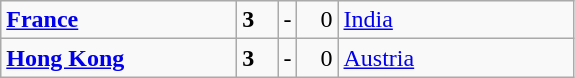<table class="wikitable">
<tr>
<td width=150> <strong><a href='#'>France</a></strong></td>
<td style="width:20px; text-align:left;"><strong>3</strong></td>
<td>-</td>
<td style="width:20px; text-align:right;">0</td>
<td width=150> <a href='#'>India</a></td>
</tr>
<tr>
<td> <strong><a href='#'>Hong Kong</a></strong></td>
<td style="text-align:left;"><strong>3</strong></td>
<td>-</td>
<td style="text-align:right;">0</td>
<td> <a href='#'>Austria</a></td>
</tr>
</table>
